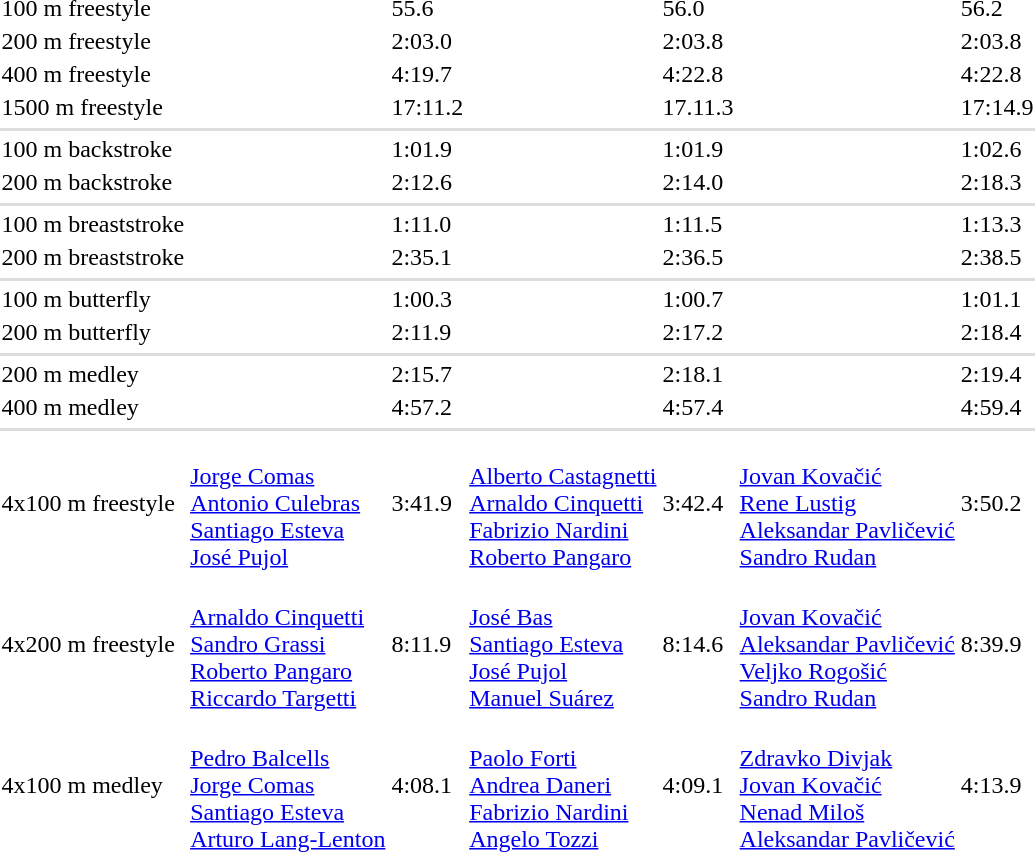<table>
<tr>
<td>100 m freestyle</td>
<td></td>
<td>55.6</td>
<td></td>
<td>56.0</td>
<td></td>
<td>56.2</td>
</tr>
<tr>
<td>200 m freestyle</td>
<td></td>
<td>2:03.0</td>
<td></td>
<td>2:03.8</td>
<td></td>
<td>2:03.8</td>
</tr>
<tr>
<td>400 m freestyle</td>
<td></td>
<td>4:19.7</td>
<td></td>
<td>4:22.8</td>
<td></td>
<td>4:22.8</td>
</tr>
<tr>
<td>1500 m freestyle</td>
<td></td>
<td>17:11.2</td>
<td></td>
<td>17.11.3</td>
<td></td>
<td>17:14.9</td>
</tr>
<tr>
</tr>
<tr bgcolor=#ddd>
<td colspan=7></td>
</tr>
<tr>
<td>100 m backstroke</td>
<td></td>
<td>1:01.9</td>
<td></td>
<td>1:01.9</td>
<td></td>
<td>1:02.6</td>
</tr>
<tr>
<td>200 m backstroke</td>
<td></td>
<td>2:12.6</td>
<td></td>
<td>2:14.0</td>
<td></td>
<td>2:18.3</td>
</tr>
<tr>
</tr>
<tr bgcolor=#ddd>
<td colspan=7></td>
</tr>
<tr>
<td>100 m breaststroke</td>
<td></td>
<td>1:11.0</td>
<td></td>
<td>1:11.5</td>
<td></td>
<td>1:13.3</td>
</tr>
<tr>
<td>200 m breaststroke</td>
<td></td>
<td>2:35.1</td>
<td></td>
<td>2:36.5</td>
<td></td>
<td>2:38.5</td>
</tr>
<tr>
</tr>
<tr bgcolor=#ddd>
<td colspan=7></td>
</tr>
<tr>
<td>100 m butterfly</td>
<td></td>
<td>1:00.3</td>
<td></td>
<td>1:00.7</td>
<td></td>
<td>1:01.1</td>
</tr>
<tr>
<td>200 m butterfly</td>
<td></td>
<td>2:11.9</td>
<td></td>
<td>2:17.2</td>
<td></td>
<td>2:18.4</td>
</tr>
<tr>
</tr>
<tr bgcolor=#ddd>
<td colspan=7></td>
</tr>
<tr>
<td>200 m medley</td>
<td></td>
<td>2:15.7</td>
<td></td>
<td>2:18.1</td>
<td></td>
<td>2:19.4</td>
</tr>
<tr>
<td>400 m medley</td>
<td></td>
<td>4:57.2</td>
<td></td>
<td>4:57.4</td>
<td></td>
<td>4:59.4</td>
</tr>
<tr>
</tr>
<tr bgcolor=#ddd>
<td colspan=7></td>
</tr>
<tr>
<td>4x100 m freestyle</td>
<td><br><a href='#'>Jorge Comas</a><br><a href='#'>Antonio Culebras</a><br><a href='#'>Santiago Esteva</a><br><a href='#'>José Pujol</a></td>
<td>3:41.9</td>
<td><br><a href='#'>Alberto Castagnetti</a><br><a href='#'>Arnaldo Cinquetti</a><br><a href='#'>Fabrizio Nardini</a><br><a href='#'>Roberto Pangaro</a></td>
<td>3:42.4</td>
<td><br><a href='#'>Jovan Kovačić</a><br><a href='#'>Rene Lustig</a><br><a href='#'>Aleksandar Pavličević</a><br><a href='#'>Sandro Rudan</a></td>
<td>3:50.2</td>
</tr>
<tr>
<td>4x200 m freestyle</td>
<td><br><a href='#'>Arnaldo Cinquetti</a><br><a href='#'>Sandro Grassi</a><br><a href='#'>Roberto Pangaro</a><br><a href='#'>Riccardo Targetti</a></td>
<td>8:11.9</td>
<td><br><a href='#'>José Bas</a><br><a href='#'>Santiago Esteva</a><br><a href='#'>José Pujol</a><br><a href='#'>Manuel Suárez</a></td>
<td>8:14.6</td>
<td><br><a href='#'>Jovan Kovačić</a><br><a href='#'>Aleksandar Pavličević</a><br><a href='#'>Veljko Rogošić</a><br><a href='#'>Sandro Rudan</a></td>
<td>8:39.9</td>
</tr>
<tr>
<td>4x100 m medley</td>
<td><br><a href='#'>Pedro Balcells</a><br><a href='#'>Jorge Comas</a><br><a href='#'>Santiago Esteva</a><br><a href='#'>Arturo Lang-Lenton</a></td>
<td>4:08.1</td>
<td><br><a href='#'>Paolo Forti</a><br><a href='#'>Andrea Daneri</a><br><a href='#'>Fabrizio Nardini</a><br><a href='#'>Angelo Tozzi</a></td>
<td>4:09.1</td>
<td><br><a href='#'>Zdravko Divjak</a><br><a href='#'>Jovan Kovačić</a><br><a href='#'>Nenad Miloš</a><br><a href='#'>Aleksandar Pavličević</a></td>
<td>4:13.9</td>
</tr>
</table>
